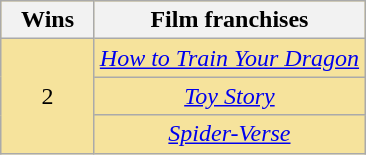<table class="wikitable floatleft" rowspan=4 style="text-align: center; background: #f6e39c">
<tr>
<th scope="col" style="width:55px;">Wins</th>
<th scope="col" style="text-align:center;">Film franchises</th>
</tr>
<tr>
<td rowspan="3" scope=row style="text-align:center">2</td>
<td><em><a href='#'>How to Train Your Dragon</a></em></td>
</tr>
<tr>
<td><a href='#'><em>Toy Story</em></a></td>
</tr>
<tr>
<td><a href='#'><em>Spider-Verse</em></a></td>
</tr>
</table>
